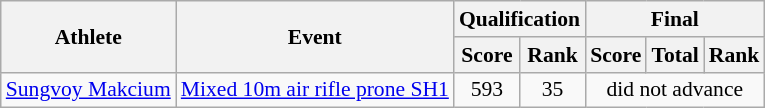<table class=wikitable style="font-size:90%">
<tr>
<th rowspan="2">Athlete</th>
<th rowspan="2">Event</th>
<th colspan="2">Qualification</th>
<th colspan="3">Final</th>
</tr>
<tr>
<th>Score</th>
<th>Rank</th>
<th>Score</th>
<th>Total</th>
<th>Rank</th>
</tr>
<tr>
<td><a href='#'>Sungvoy Makcium</a></td>
<td><a href='#'>Mixed 10m air rifle prone SH1</a></td>
<td align=center>593</td>
<td align=center>35</td>
<td align=center colspan="3">did not advance</td>
</tr>
</table>
